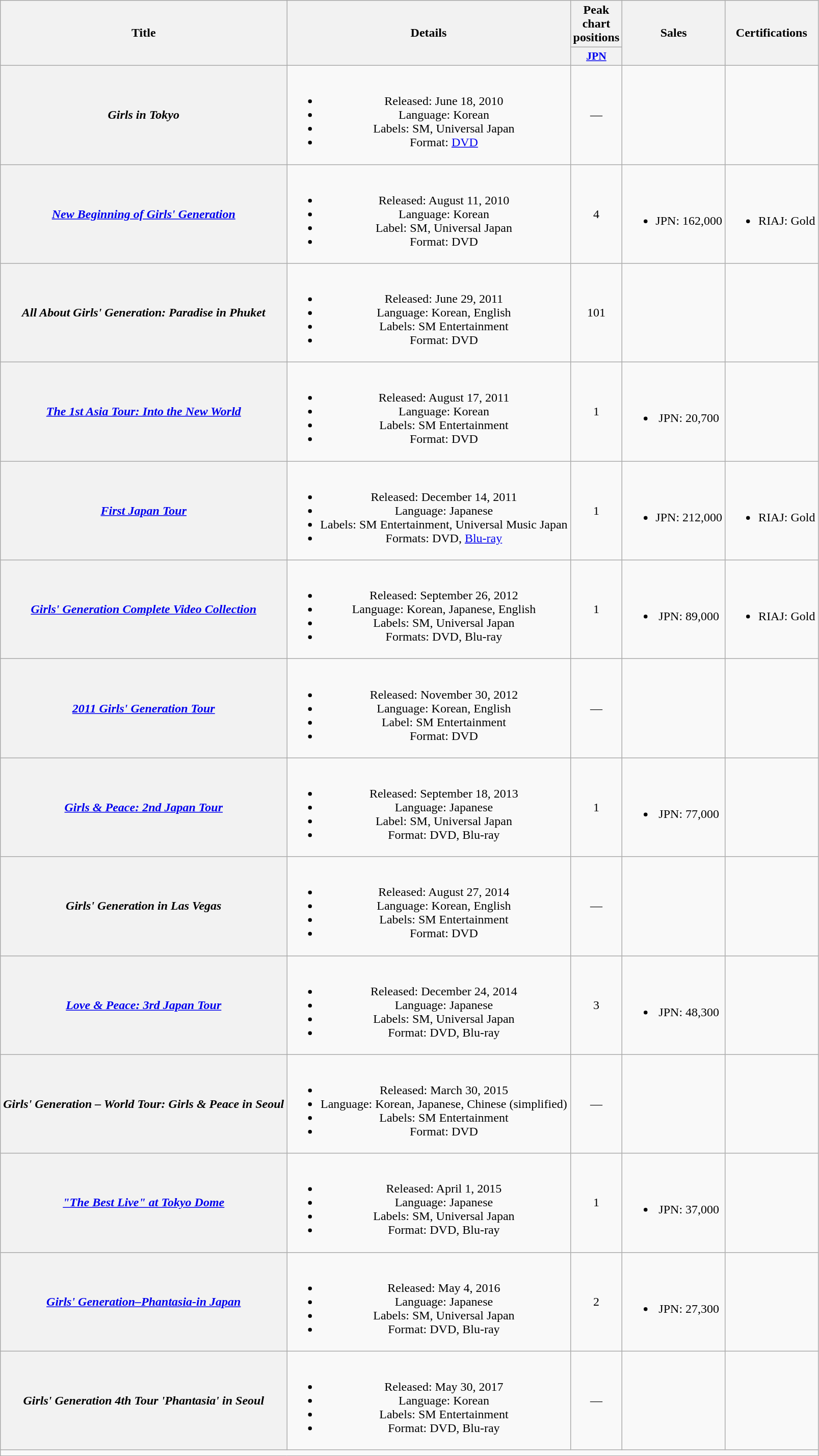<table class="wikitable plainrowheaders" style="text-align:center;">
<tr>
<th scope="col" rowspan="2">Title</th>
<th scope="col" rowspan="2">Details</th>
<th>Peak<br>chart<br>positions</th>
<th scope="col" rowspan="2">Sales</th>
<th scope="col" rowspan="2">Certifications</th>
</tr>
<tr>
<th scope="col" style="width:2.7em;font-size:90%;"><a href='#'>JPN</a><br></th>
</tr>
<tr>
<th scope="row"><em>Girls in Tokyo</em></th>
<td><br><ul><li>Released: June 18, 2010 </li><li>Language: Korean</li><li>Labels: SM, Universal Japan</li><li>Format: <a href='#'>DVD</a></li></ul></td>
<td>—</td>
<td></td>
<td></td>
</tr>
<tr>
<th scope="row"><em><a href='#'>New Beginning of Girls' Generation</a></em></th>
<td><br><ul><li>Released: August 11, 2010 </li><li>Language: Korean</li><li>Label: SM, Universal Japan</li><li>Format: DVD</li></ul></td>
<td>4</td>
<td><br><ul><li>JPN: 162,000</li></ul></td>
<td><br><ul><li>RIAJ: Gold</li></ul></td>
</tr>
<tr>
<th scope="row"><em>All About Girls' Generation: Paradise in Phuket</em></th>
<td><br><ul><li>Released: June 29, 2011 </li><li>Language: Korean, English</li><li>Labels: SM Entertainment</li><li>Format: DVD</li></ul></td>
<td>101</td>
<td></td>
<td></td>
</tr>
<tr>
<th scope="row"><em><a href='#'>The 1st Asia Tour: Into the New World</a></em></th>
<td><br><ul><li>Released: August 17, 2011 </li><li>Language: Korean</li><li>Labels: SM Entertainment</li><li>Format: DVD</li></ul></td>
<td>1</td>
<td><br><ul><li>JPN: 20,700</li></ul></td>
<td></td>
</tr>
<tr>
<th scope="row"><em><a href='#'>First Japan Tour</a></em></th>
<td><br><ul><li>Released: December 14, 2011 </li><li>Language: Japanese</li><li>Labels: SM Entertainment, Universal Music Japan</li><li>Formats: DVD, <a href='#'>Blu-ray</a></li></ul></td>
<td>1</td>
<td><br><ul><li>JPN: 212,000</li></ul></td>
<td><br><ul><li>RIAJ: Gold</li></ul></td>
</tr>
<tr>
<th scope="row"><em><a href='#'>Girls' Generation Complete Video Collection</a></em></th>
<td><br><ul><li>Released: September 26, 2012 </li><li>Language: Korean, Japanese, English</li><li>Labels: SM, Universal Japan</li><li>Formats: DVD, Blu-ray</li></ul></td>
<td align=center>1</td>
<td><br><ul><li>JPN: 89,000</li></ul></td>
<td><br><ul><li>RIAJ: Gold</li></ul></td>
</tr>
<tr>
<th scope="row"><em><a href='#'>2011 Girls' Generation Tour</a></em></th>
<td><br><ul><li>Released: November 30, 2012 </li><li>Language: Korean, English</li><li>Label: SM Entertainment</li><li>Format: DVD</li></ul></td>
<td>—</td>
<td></td>
<td></td>
</tr>
<tr>
<th scope="row"><em><a href='#'>Girls & Peace: 2nd Japan Tour</a></em></th>
<td><br><ul><li>Released: September 18, 2013 </li><li>Language: Japanese</li><li>Label: SM, Universal Japan</li><li>Format: DVD, Blu-ray</li></ul></td>
<td>1</td>
<td><br><ul><li>JPN: 77,000</li></ul></td>
<td></td>
</tr>
<tr>
<th scope="row"><em>Girls' Generation in Las Vegas</em></th>
<td><br><ul><li>Released: August 27, 2014 </li><li>Language: Korean, English</li><li>Labels: SM Entertainment</li><li>Format: DVD</li></ul></td>
<td>—</td>
<td></td>
<td></td>
</tr>
<tr>
<th scope="row"><em><a href='#'>Love & Peace: 3rd Japan Tour</a></em></th>
<td><br><ul><li>Released: December 24, 2014 </li><li>Language: Japanese</li><li>Labels: SM, Universal Japan</li><li>Format: DVD, Blu-ray</li></ul></td>
<td>3</td>
<td><br><ul><li>JPN: 48,300</li></ul></td>
<td></td>
</tr>
<tr>
<th scope="row"><em>Girls' Generation – World Tour: Girls & Peace in Seoul</em></th>
<td><br><ul><li>Released: March 30, 2015 </li><li>Language: Korean, Japanese, Chinese (simplified)</li><li>Labels: SM Entertainment</li><li>Format: DVD</li></ul></td>
<td>—</td>
<td></td>
<td></td>
</tr>
<tr>
<th scope="row"><em><a href='#'>"The Best Live" at Tokyo Dome</a></em></th>
<td><br><ul><li>Released: April 1, 2015 </li><li>Language: Japanese</li><li>Labels: SM, Universal Japan</li><li>Format: DVD, Blu-ray</li></ul></td>
<td>1</td>
<td><br><ul><li>JPN: 37,000</li></ul></td>
<td></td>
</tr>
<tr>
<th scope="row"><em><a href='#'>Girls' Generation–Phantasia-in Japan</a></em></th>
<td><br><ul><li>Released: May 4, 2016 </li><li>Language: Japanese</li><li>Labels: SM, Universal Japan</li><li>Format: DVD, Blu-ray</li></ul></td>
<td>2</td>
<td><br><ul><li>JPN: 27,300</li></ul></td>
<td></td>
</tr>
<tr>
<th scope="row"><em>Girls' Generation 4th Tour 'Phantasia' in Seoul</em></th>
<td><br><ul><li>Released: May 30, 2017 </li><li>Language: Korean</li><li>Labels: SM Entertainment</li><li>Format: DVD, Blu-ray</li></ul></td>
<td>—</td>
<td></td>
<td></td>
</tr>
<tr>
<td colspan="5"></td>
</tr>
</table>
